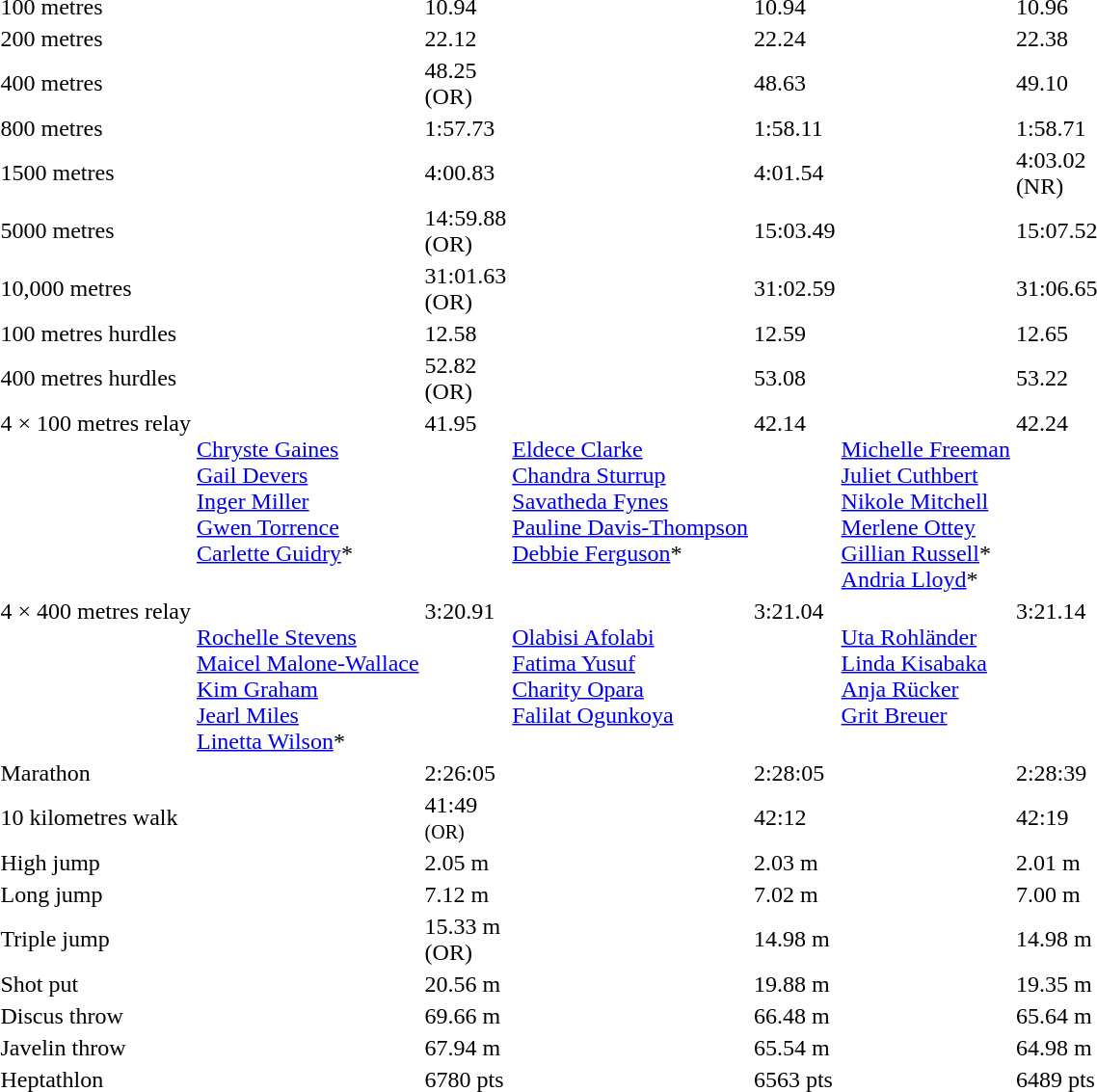<table>
<tr>
<td>100 metres<br></td>
<td></td>
<td>10.94</td>
<td></td>
<td>10.94</td>
<td></td>
<td>10.96</td>
</tr>
<tr>
<td>200 metres<br></td>
<td></td>
<td>22.12</td>
<td></td>
<td>22.24</td>
<td></td>
<td>22.38</td>
</tr>
<tr>
<td>400 metres<br></td>
<td></td>
<td>48.25<br>(OR)</td>
<td></td>
<td>48.63</td>
<td></td>
<td>49.10</td>
</tr>
<tr>
<td>800 metres<br></td>
<td></td>
<td>1:57.73</td>
<td></td>
<td>1:58.11</td>
<td></td>
<td>1:58.71</td>
</tr>
<tr>
<td>1500 metres<br></td>
<td></td>
<td>4:00.83</td>
<td></td>
<td>4:01.54</td>
<td></td>
<td>4:03.02<br>(NR)</td>
</tr>
<tr>
<td>5000 metres<br></td>
<td></td>
<td>14:59.88<br>(OR)</td>
<td></td>
<td>15:03.49</td>
<td></td>
<td>15:07.52</td>
</tr>
<tr>
<td>10,000 metres<br></td>
<td></td>
<td>31:01.63<br>(OR)</td>
<td></td>
<td>31:02.59</td>
<td></td>
<td>31:06.65</td>
</tr>
<tr>
<td>100 metres hurdles<br></td>
<td></td>
<td>12.58</td>
<td></td>
<td>12.59</td>
<td></td>
<td>12.65</td>
</tr>
<tr>
<td>400 metres hurdles<br></td>
<td></td>
<td>52.82<br>(OR)</td>
<td></td>
<td>53.08</td>
<td></td>
<td>53.22</td>
</tr>
<tr valign="top">
<td>4 × 100 metres relay<br></td>
<td valign=top><br><a href='#'>Chryste Gaines</a><br><a href='#'>Gail Devers</a><br><a href='#'>Inger Miller</a><br><a href='#'>Gwen Torrence</a><br><a href='#'>Carlette Guidry</a>*</td>
<td>41.95</td>
<td valign=top><br><a href='#'>Eldece Clarke</a><br><a href='#'>Chandra Sturrup</a><br><a href='#'>Savatheda Fynes</a><br><a href='#'>Pauline Davis-Thompson</a><br><a href='#'>Debbie Ferguson</a>*</td>
<td>42.14</td>
<td valign=top><br><a href='#'>Michelle Freeman</a><br><a href='#'>Juliet Cuthbert</a><br><a href='#'>Nikole Mitchell</a><br><a href='#'>Merlene Ottey</a><br><a href='#'>Gillian Russell</a>*<br><a href='#'>Andria Lloyd</a>*</td>
<td>42.24</td>
</tr>
<tr valign="top">
<td>4 × 400 metres relay<br></td>
<td valign=top><br><a href='#'>Rochelle Stevens</a><br><a href='#'>Maicel Malone-Wallace</a><br><a href='#'>Kim Graham</a><br><a href='#'>Jearl Miles</a><br><a href='#'>Linetta Wilson</a>*</td>
<td>3:20.91</td>
<td valign=top><br><a href='#'>Olabisi Afolabi</a><br><a href='#'>Fatima Yusuf</a><br><a href='#'>Charity Opara</a><br><a href='#'>Falilat Ogunkoya</a></td>
<td>3:21.04</td>
<td valign=top><br><a href='#'>Uta Rohländer</a><br><a href='#'>Linda Kisabaka</a><br><a href='#'>Anja Rücker</a><br><a href='#'>Grit Breuer</a></td>
<td>3:21.14</td>
</tr>
<tr>
<td>Marathon<br></td>
<td></td>
<td>2:26:05</td>
<td></td>
<td>2:28:05</td>
<td></td>
<td>2:28:39</td>
</tr>
<tr>
<td>10 kilometres walk<br></td>
<td></td>
<td>41:49<br><small>(OR)</small></td>
<td></td>
<td>42:12</td>
<td></td>
<td>42:19</td>
</tr>
<tr>
<td>High jump<br></td>
<td></td>
<td>2.05 m</td>
<td></td>
<td>2.03 m</td>
<td></td>
<td>2.01 m</td>
</tr>
<tr>
<td>Long jump<br></td>
<td></td>
<td>7.12 m</td>
<td></td>
<td>7.02 m</td>
<td></td>
<td>7.00 m</td>
</tr>
<tr>
<td>Triple jump<br></td>
<td></td>
<td>15.33 m<br>(OR)</td>
<td></td>
<td>14.98 m</td>
<td></td>
<td>14.98 m</td>
</tr>
<tr>
<td>Shot put<br></td>
<td></td>
<td>20.56 m</td>
<td></td>
<td>19.88 m</td>
<td></td>
<td>19.35 m</td>
</tr>
<tr>
<td>Discus throw<br></td>
<td></td>
<td>69.66 m</td>
<td></td>
<td>66.48 m</td>
<td></td>
<td>65.64 m</td>
</tr>
<tr>
<td>Javelin throw<br></td>
<td></td>
<td>67.94 m</td>
<td></td>
<td>65.54 m</td>
<td></td>
<td>64.98 m</td>
</tr>
<tr>
<td>Heptathlon<br></td>
<td></td>
<td>6780 pts</td>
<td></td>
<td>6563 pts</td>
<td></td>
<td>6489 pts</td>
</tr>
</table>
